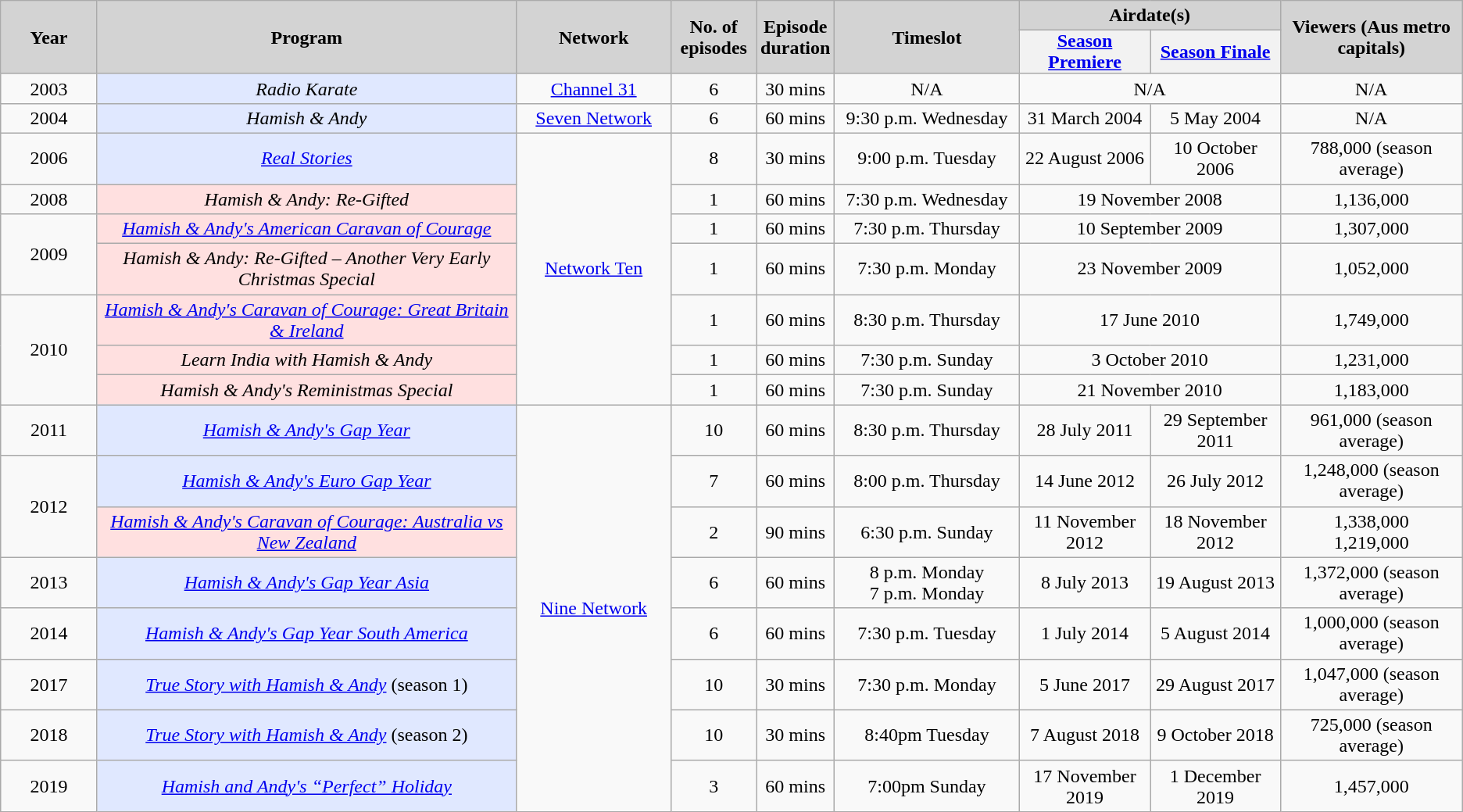<table class="wikitable plainrowheaders" style="text-align: center;">
<tr>
<th scope="col" rowspan="2" style="background: #D3D3D3" width="75px">Year</th>
<th scope="col" rowspan="2" style="background: #D3D3D3" width="350px">Program</th>
<th scope="col" rowspan="2" style="background: #D3D3D3" width="125px">Network</th>
<th scope="col" rowspan="2" style="background: #D3D3D3" width="65px">No. of episodes</th>
<th scope="col" rowspan="2" style="background: #D3D3D3" width="50px">Episode duration</th>
<th scope="col" rowspan="2" style="background: #D3D3D3" width="150px">Timeslot</th>
<th scope="col" colspan="2" style="background: #D3D3D3" width="200px">Airdate(s)</th>
<th scope="col" rowspan= "2" style="background: #D3D3D3">Viewers (Aus metro capitals)</th>
</tr>
<tr>
<th style="padding: 0 8px;" style="background: #D3D3D3"><a href='#'>Season Premiere</a></th>
<th style="padding: 0 8px;" style="background: #D3D3D3"><a href='#'>Season Finale</a></th>
</tr>
<tr>
<td>2003</td>
<td style="background: #E0E8FF" align="center"><em>Radio Karate</em></td>
<td><a href='#'>Channel 31</a></td>
<td>6</td>
<td>30 mins</td>
<td>N/A</td>
<td colspan="2">N/A</td>
<td>N/A</td>
</tr>
<tr>
<td align="center">2004</td>
<td style="background: #E0E8FF" align="center"><em>Hamish & Andy</em></td>
<td align="center"><a href='#'>Seven Network</a></td>
<td align="center">6</td>
<td>60 mins</td>
<td>9:30 p.m. Wednesday</td>
<td>31 March 2004</td>
<td>5 May 2004</td>
<td>N/A</td>
</tr>
<tr>
<td align="center">2006</td>
<td style="background: #E0E8FF" align="center"><em><a href='#'>Real Stories</a></em></td>
<td align="center" rowspan="7"><a href='#'>Network Ten</a></td>
<td align="center">8</td>
<td>30 mins</td>
<td>9:00 p.m. Tuesday</td>
<td>22 August 2006</td>
<td>10 October 2006</td>
<td>788,000 (season average)</td>
</tr>
<tr>
<td align="center">2008</td>
<td style="background: #FFE0E0" align="center"><em>Hamish & Andy: Re-Gifted</em></td>
<td align="center">1</td>
<td>60 mins</td>
<td>7:30 p.m. Wednesday</td>
<td colspan="2">19 November 2008</td>
<td>1,136,000</td>
</tr>
<tr>
<td align="center" rowspan="2">2009</td>
<td style="background: #FFE0E0" align="center"><em><a href='#'>Hamish & Andy's American Caravan of Courage</a></em></td>
<td align="center">1</td>
<td>60 mins</td>
<td>7:30 p.m. Thursday</td>
<td colspan="2">10 September 2009</td>
<td>1,307,000</td>
</tr>
<tr>
<td style="background: #FFE0E0" align="center"><em>Hamish & Andy: Re-Gifted – Another Very Early Christmas Special</em></td>
<td align="center">1</td>
<td>60 mins</td>
<td>7:30 p.m. Monday</td>
<td colspan="2">23 November 2009</td>
<td>1,052,000</td>
</tr>
<tr>
<td align="center" rowspan="3">2010</td>
<td style="background: #FFE0E0" align="center"><em><a href='#'>Hamish & Andy's Caravan of Courage: Great Britain & Ireland</a></em></td>
<td align="center">1</td>
<td>60 mins</td>
<td>8:30 p.m. Thursday</td>
<td colspan="2">17 June 2010</td>
<td>1,749,000</td>
</tr>
<tr>
<td style="background: #FFE0E0" align="center"><em>Learn India with Hamish & Andy</em></td>
<td align="center">1</td>
<td>60 mins</td>
<td>7:30 p.m. Sunday</td>
<td colspan="2">3 October 2010</td>
<td>1,231,000</td>
</tr>
<tr>
<td style="background: #FFE0E0" align="center"><em>Hamish & Andy's Reministmas Special</em></td>
<td align="center">1</td>
<td>60 mins</td>
<td>7:30 p.m. Sunday</td>
<td colspan="2">21 November 2010</td>
<td>1,183,000</td>
</tr>
<tr>
<td align="center">2011</td>
<td style="background: #E0E8FF" align="center"><em><a href='#'>Hamish & Andy's Gap Year</a></em></td>
<td align="center" rowspan="8"><a href='#'>Nine Network</a></td>
<td align="center">10</td>
<td>60 mins</td>
<td>8:30 p.m. Thursday</td>
<td>28 July 2011</td>
<td>29 September 2011</td>
<td>961,000 (season average)</td>
</tr>
<tr>
<td align="center" rowspan="2">2012</td>
<td style="background: #E0E8FF" align="center"><em><a href='#'>Hamish & Andy's Euro Gap Year</a></em></td>
<td align="center">7</td>
<td>60 mins</td>
<td>8:00 p.m. Thursday</td>
<td>14 June 2012</td>
<td>26 July 2012</td>
<td>1,248,000 (season average)</td>
</tr>
<tr>
<td style="background: #FFE0E0" align="center"><em><a href='#'>Hamish & Andy's Caravan of Courage: Australia vs New Zealand</a></em></td>
<td align="center">2</td>
<td>90 mins</td>
<td>6:30 p.m. Sunday</td>
<td>11 November 2012</td>
<td>18 November 2012</td>
<td>1,338,000 <br> 1,219,000</td>
</tr>
<tr>
<td align="center">2013</td>
<td style="background: #E0E8FF" align="center"><em><a href='#'>Hamish & Andy's Gap Year Asia</a></em></td>
<td align="center">6</td>
<td>60 mins</td>
<td>8 p.m. Monday <br> 7 p.m. Monday</td>
<td>8 July 2013</td>
<td>19 August 2013</td>
<td>1,372,000 (season average)</td>
</tr>
<tr>
<td align="center">2014</td>
<td style="background: #E0E8FF" align="center"><em><a href='#'>Hamish & Andy's Gap Year South America</a></em></td>
<td align="center">6</td>
<td>60 mins</td>
<td>7:30 p.m. Tuesday</td>
<td>1 July 2014</td>
<td>5 August 2014</td>
<td>1,000,000 (season average)</td>
</tr>
<tr>
<td align="center">2017</td>
<td style="background: #E0E8FF" align="center"><em><a href='#'>True Story with Hamish & Andy</a></em> (season 1)</td>
<td align="center">10</td>
<td>30 mins</td>
<td>7:30 p.m. Monday</td>
<td>5 June 2017</td>
<td>29 August 2017</td>
<td>1,047,000 (season average)</td>
</tr>
<tr>
<td align="center">2018</td>
<td style="background: #E0E8FF" align="center"><em><a href='#'>True Story with Hamish & Andy</a></em> (season 2)</td>
<td align="center">10</td>
<td>30 mins</td>
<td>8:40pm Tuesday</td>
<td>7 August 2018</td>
<td>9 October 2018</td>
<td>725,000 (season average)</td>
</tr>
<tr>
<td align="center">2019</td>
<td style="background: #E0E8FF" align="center"><em><a href='#'>Hamish and Andy's “Perfect” Holiday</a></em></td>
<td align="center">3</td>
<td>60 mins</td>
<td>7:00pm Sunday</td>
<td>17 November 2019</td>
<td>1 December 2019</td>
<td>1,457,000</td>
</tr>
</table>
